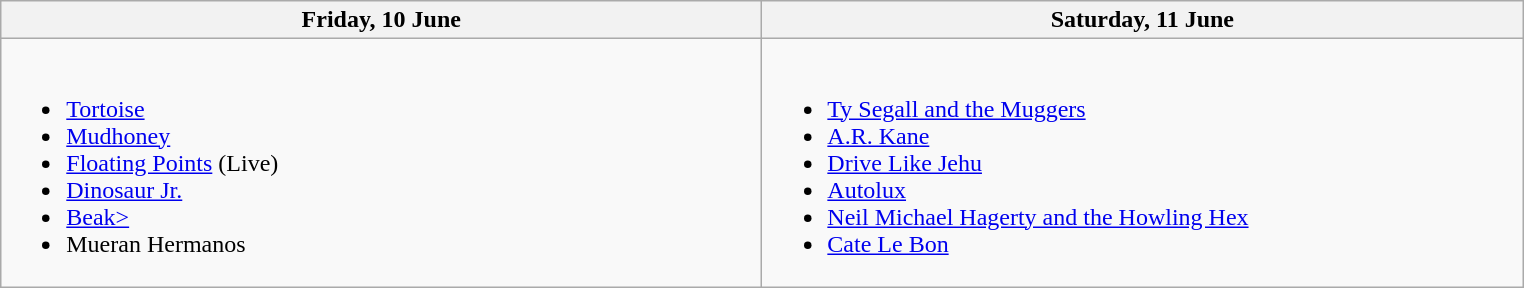<table class="wikitable">
<tr>
<th width="500">Friday, 10 June</th>
<th width="500">Saturday, 11 June</th>
</tr>
<tr valign="top">
<td><br><ul><li><a href='#'>Tortoise</a></li><li><a href='#'>Mudhoney</a></li><li><a href='#'>Floating Points</a> (Live)</li><li><a href='#'>Dinosaur Jr.</a></li><li><a href='#'>Beak></a></li><li>Mueran Hermanos</li></ul></td>
<td><br><ul><li><a href='#'>Ty Segall and the Muggers</a></li><li><a href='#'>A.R. Kane</a></li><li><a href='#'>Drive Like Jehu</a></li><li><a href='#'>Autolux</a></li><li><a href='#'>Neil Michael Hagerty and the Howling Hex</a></li><li><a href='#'>Cate Le Bon</a></li></ul></td>
</tr>
</table>
